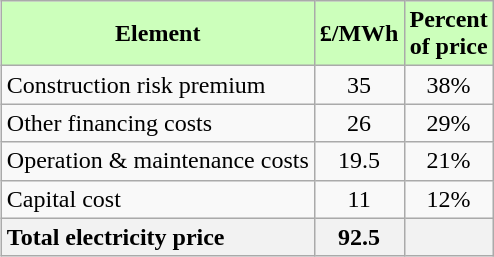<table class="wikitable" style="margin:0 0 10px 20px ; font-size:100% ; text-align:center" align="right">
<tr>
<th style="background-color:#cfb">Element</th>
<th style="background-color:#cfb">£/MWh</th>
<th style="background-color:#cfb">Percent<br>of price</th>
</tr>
<tr>
<td style="text-align:left">Construction risk premium</td>
<td>35</td>
<td>38%</td>
</tr>
<tr>
<td style="text-align:left">Other financing costs</td>
<td>26</td>
<td>29%</td>
</tr>
<tr>
<td style="text-align:left">Operation & maintenance costs</td>
<td>19.5</td>
<td>21%</td>
</tr>
<tr>
<td style="text-align:left">Capital cost</td>
<td>11</td>
<td>12%</td>
</tr>
<tr>
<th style="text-align:left">Total electricity price</th>
<th>92.5</th>
<th></th>
</tr>
</table>
